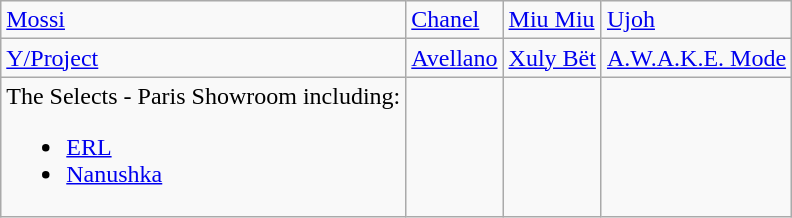<table class="wikitable">
<tr>
<td><a href='#'>Mossi</a></td>
<td><a href='#'>Chanel</a></td>
<td><a href='#'>Miu Miu</a></td>
<td><a href='#'>Ujoh</a></td>
</tr>
<tr>
<td><a href='#'>Y/Project</a></td>
<td><a href='#'>Avellano</a></td>
<td><a href='#'>Xuly Bët</a></td>
<td><a href='#'>A.W.A.K.E. Mode</a></td>
</tr>
<tr>
<td>The Selects - Paris Showroom including:<br><ul><li><a href='#'>ERL</a></li><li><a href='#'>Nanushka</a></li></ul></td>
<td></td>
<td></td>
<td></td>
</tr>
</table>
